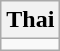<table class="wikitable">
<tr>
<th>Thai</th>
</tr>
<tr style="vertical-align:top; white-space:nowrap;">
<td></td>
</tr>
</table>
